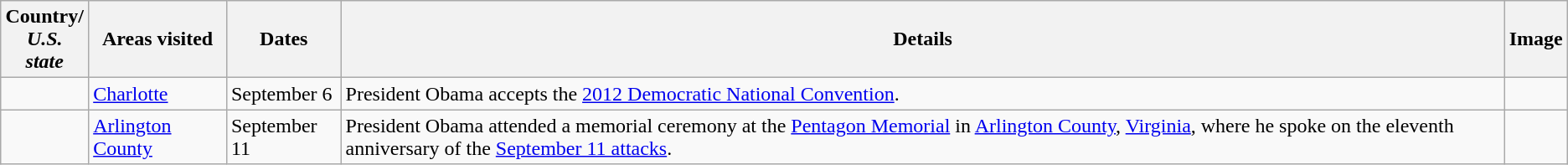<table class="wikitable">
<tr>
<th>Country/<br><em>U.S. state</em></th>
<th>Areas visited</th>
<th>Dates</th>
<th>Details</th>
<th>Image</th>
</tr>
<tr>
<td><em></em></td>
<td><a href='#'>Charlotte</a></td>
<td>September 6</td>
<td>President Obama accepts the <a href='#'>2012 Democratic National Convention</a>.</td>
<td></td>
</tr>
<tr>
<td><em></em></td>
<td><a href='#'>Arlington County</a></td>
<td>September 11</td>
<td>President Obama attended a memorial ceremony at the <a href='#'>Pentagon Memorial</a> in <a href='#'>Arlington County</a>, <a href='#'>Virginia</a>, where he spoke on the eleventh anniversary of the <a href='#'>September 11 attacks</a>.</td>
<td></td>
</tr>
</table>
